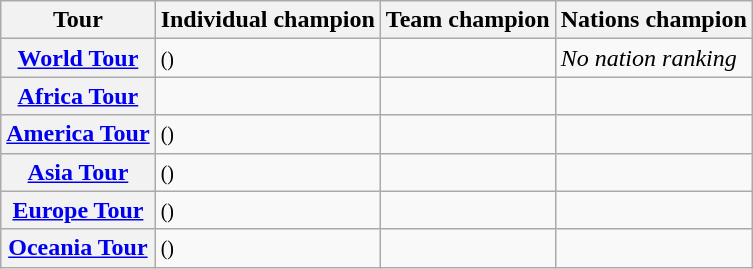<table class="wikitable sortable plainrowheaders">
<tr>
<th>Tour</th>
<th>Individual champion</th>
<th>Team champion</th>
<th>Nations champion</th>
</tr>
<tr>
<th scope=row><a href='#'>World Tour</a></th>
<td> <small>()</small></td>
<td></td>
<td><em>No nation ranking</em></td>
</tr>
<tr>
<th scope=row><a href='#'>Africa Tour</a></th>
<td></td>
<td></td>
<td></td>
</tr>
<tr>
<th scope=row><a href='#'>America Tour</a></th>
<td> <small>()</small></td>
<td></td>
<td></td>
</tr>
<tr>
<th scope=row><a href='#'>Asia Tour</a></th>
<td> <small>()</small></td>
<td></td>
<td></td>
</tr>
<tr>
<th scope=row><a href='#'>Europe Tour</a></th>
<td> <small>()</small></td>
<td></td>
<td></td>
</tr>
<tr>
<th scope=row><a href='#'>Oceania Tour</a></th>
<td> <small>()</small></td>
<td></td>
<td></td>
</tr>
</table>
